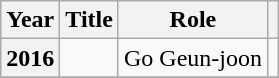<table class="wikitable plainrowheaders">
<tr>
<th scope="col">Year</th>
<th scope="col">Title</th>
<th scope="col">Role</th>
<th scope="col" class="unsortable"></th>
</tr>
<tr>
<th scope="row">2016</th>
<td><em></em></td>
<td>Go Geun-joon</td>
<td></td>
</tr>
<tr>
</tr>
</table>
